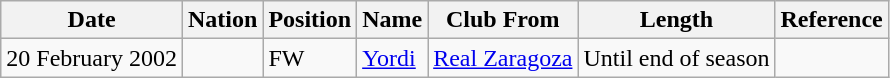<table class="wikitable">
<tr>
<th>Date</th>
<th>Nation</th>
<th>Position</th>
<th>Name</th>
<th>Club From</th>
<th>Length</th>
<th>Reference</th>
</tr>
<tr>
<td>20 February 2002</td>
<td></td>
<td>FW</td>
<td><a href='#'>Yordi</a></td>
<td><a href='#'>Real Zaragoza</a></td>
<td>Until end of season</td>
<td></td>
</tr>
</table>
